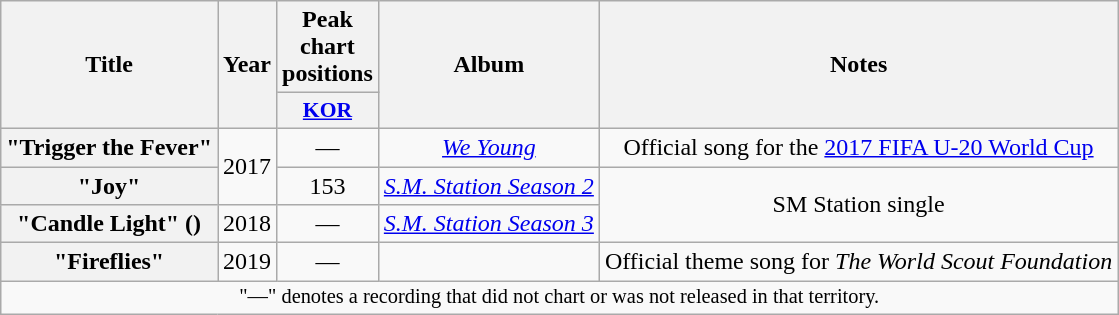<table class="wikitable plainrowheaders" style="text-align:center">
<tr>
<th scope="col" rowspan="2">Title</th>
<th scope="col" rowspan="2">Year</th>
<th scope="col">Peak chart positions</th>
<th scope="col" rowspan="2">Album</th>
<th scope="col" rowspan="2">Notes</th>
</tr>
<tr>
<th scope="col" style="width:3em;font-size:90%"><a href='#'>KOR</a><br></th>
</tr>
<tr>
<th scope="row">"Trigger the Fever"</th>
<td rowspan="2">2017</td>
<td>—</td>
<td><em><a href='#'>We Young</a></em></td>
<td>Official song for the <a href='#'>2017 FIFA U-20 World Cup</a></td>
</tr>
<tr>
<th scope="row">"Joy"</th>
<td>153</td>
<td><em><a href='#'>S.M. Station Season 2</a></em></td>
<td rowspan="2">SM Station single</td>
</tr>
<tr>
<th scope="row">"Candle Light" ()</th>
<td>2018</td>
<td>—</td>
<td><em><a href='#'>S.M. Station Season 3</a></em></td>
</tr>
<tr>
<th scope="row">"Fireflies"</th>
<td>2019</td>
<td>—</td>
<td></td>
<td>Official theme song for <em>The World Scout Foundation</em></td>
</tr>
<tr>
<td colspan="5" style="font-size:85%">"—" denotes a recording that did not chart or was not released in that territory.</td>
</tr>
</table>
